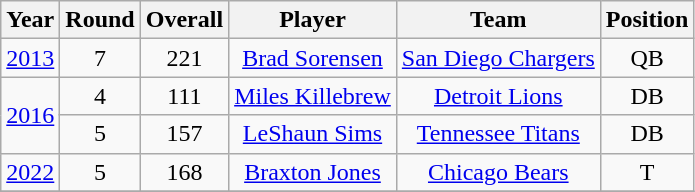<table class="wikitable sortable" style="text-align: center;">
<tr>
<th>Year</th>
<th>Round</th>
<th>Overall</th>
<th>Player</th>
<th>Team</th>
<th>Position</th>
</tr>
<tr>
<td><a href='#'>2013</a></td>
<td>7</td>
<td>221</td>
<td><a href='#'>Brad Sorensen</a></td>
<td><a href='#'>San Diego Chargers</a></td>
<td>QB</td>
</tr>
<tr>
<td rowspan="2"><a href='#'>2016</a></td>
<td>4</td>
<td>111</td>
<td><a href='#'>Miles Killebrew</a></td>
<td><a href='#'>Detroit Lions</a></td>
<td>DB</td>
</tr>
<tr>
<td>5</td>
<td>157</td>
<td><a href='#'>LeShaun Sims</a></td>
<td><a href='#'>Tennessee Titans</a></td>
<td>DB</td>
</tr>
<tr>
<td><a href='#'>2022</a></td>
<td>5</td>
<td>168</td>
<td><a href='#'>Braxton Jones</a></td>
<td><a href='#'>Chicago Bears</a></td>
<td>T</td>
</tr>
<tr>
</tr>
</table>
